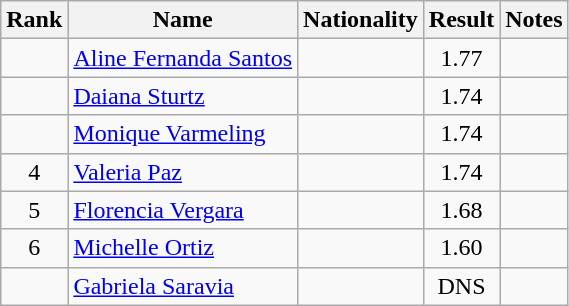<table class="wikitable sortable" style="text-align:center">
<tr>
<th>Rank</th>
<th>Name</th>
<th>Nationality</th>
<th>Result</th>
<th>Notes</th>
</tr>
<tr>
<td align=center></td>
<td align=left><a href='#'>Aline Fernanda Santos</a></td>
<td align=left></td>
<td>1.77</td>
<td></td>
</tr>
<tr>
<td align=center></td>
<td align=left><a href='#'>Daiana Sturtz</a></td>
<td align=left></td>
<td>1.74</td>
<td></td>
</tr>
<tr>
<td align=center></td>
<td align=left><a href='#'>Monique Varmeling</a></td>
<td align=left></td>
<td>1.74</td>
<td></td>
</tr>
<tr>
<td align=center>4</td>
<td align=left><a href='#'>Valeria Paz</a></td>
<td align=left></td>
<td>1.74</td>
<td></td>
</tr>
<tr>
<td align=center>5</td>
<td align=left><a href='#'>Florencia Vergara</a></td>
<td align=left></td>
<td>1.68</td>
<td></td>
</tr>
<tr>
<td align=center>6</td>
<td align=left><a href='#'>Michelle Ortiz</a></td>
<td align=left></td>
<td>1.60</td>
<td></td>
</tr>
<tr>
<td align=center></td>
<td align=left><a href='#'>Gabriela Saravia</a></td>
<td align=left></td>
<td>DNS</td>
<td></td>
</tr>
</table>
